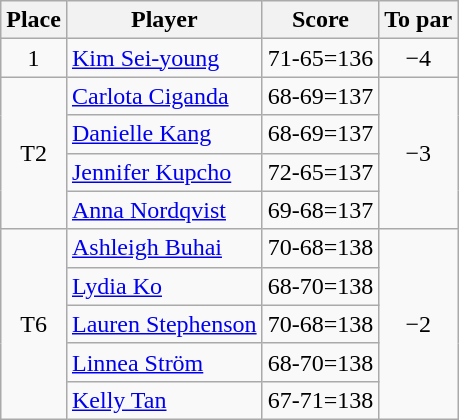<table class="wikitable">
<tr>
<th>Place</th>
<th>Player</th>
<th>Score</th>
<th>To par</th>
</tr>
<tr>
<td align=center>1</td>
<td> <a href='#'>Kim Sei-young</a></td>
<td>71-65=136</td>
<td align=center>−4</td>
</tr>
<tr>
<td align=center rowspan=4>T2</td>
<td> <a href='#'>Carlota Ciganda</a></td>
<td>68-69=137</td>
<td align=center rowspan=4>−3</td>
</tr>
<tr>
<td> <a href='#'>Danielle Kang</a></td>
<td>68-69=137</td>
</tr>
<tr>
<td> <a href='#'>Jennifer Kupcho</a></td>
<td>72-65=137</td>
</tr>
<tr>
<td> <a href='#'>Anna Nordqvist</a></td>
<td>69-68=137</td>
</tr>
<tr>
<td align=center rowspan=5>T6</td>
<td> <a href='#'>Ashleigh Buhai</a></td>
<td>70-68=138</td>
<td align=center rowspan=5>−2</td>
</tr>
<tr>
<td> <a href='#'>Lydia Ko</a></td>
<td>68-70=138</td>
</tr>
<tr>
<td> <a href='#'>Lauren Stephenson</a></td>
<td>70-68=138</td>
</tr>
<tr>
<td> <a href='#'>Linnea Ström</a></td>
<td>68-70=138</td>
</tr>
<tr>
<td> <a href='#'>Kelly Tan</a></td>
<td>67-71=138</td>
</tr>
</table>
